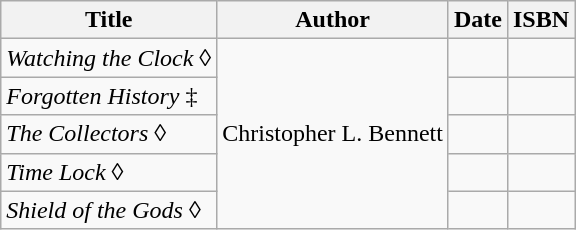<table class="wikitable">
<tr>
<th>Title</th>
<th>Author</th>
<th>Date</th>
<th>ISBN</th>
</tr>
<tr>
<td><em>Watching the Clock</em> ◊</td>
<td rowspan="5">Christopher L. Bennett</td>
<td></td>
<td></td>
</tr>
<tr>
<td><em>Forgotten History</em> ‡</td>
<td></td>
<td></td>
</tr>
<tr>
<td><em>The Collectors</em> ◊</td>
<td></td>
<td></td>
</tr>
<tr>
<td><em>Time Lock</em> ◊</td>
<td></td>
<td></td>
</tr>
<tr>
<td><em>Shield of the Gods</em> ◊</td>
<td></td>
<td></td>
</tr>
</table>
